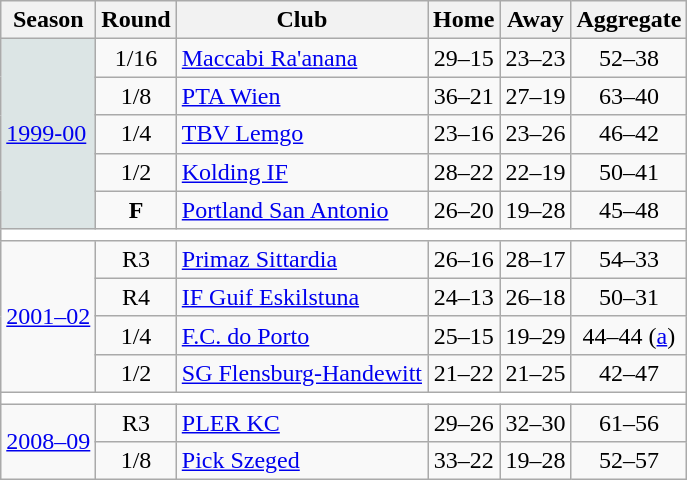<table class="wikitable" style="text-align: left;">
<tr>
<th>Season</th>
<th>Round</th>
<th>Club</th>
<th>Home</th>
<th>Away</th>
<th>Aggregate</th>
</tr>
<tr>
<td rowspan=5 bgcolor=DCE5E5><a href='#'>1999-00</a></td>
<td align=center>1/16</td>
<td> <a href='#'>Maccabi Ra'anana</a></td>
<td align=center>29–15</td>
<td align=center>23–23</td>
<td align=center>52–38</td>
</tr>
<tr>
<td align=center>1/8</td>
<td> <a href='#'>PTA Wien</a></td>
<td align=center>36–21</td>
<td align=center>27–19</td>
<td align=center>63–40</td>
</tr>
<tr>
<td align=center>1/4</td>
<td> <a href='#'>TBV Lemgo</a></td>
<td align=center>23–16</td>
<td align=center>23–26</td>
<td align=center>46–42</td>
</tr>
<tr>
<td align=center>1/2</td>
<td> <a href='#'>Kolding IF</a></td>
<td align=center>28–22</td>
<td align=center>22–19</td>
<td align=center>50–41</td>
</tr>
<tr>
<td align=center><strong>F</strong></td>
<td> <a href='#'>Portland San Antonio</a></td>
<td align=center>26–20</td>
<td align=center>19–28</td>
<td align=center>45–48</td>
</tr>
<tr>
<td colspan=7 style="text-align: center;" bgcolor=white></td>
</tr>
<tr>
<td rowspan=4><a href='#'>2001–02</a></td>
<td align=center>R3</td>
<td> <a href='#'>Primaz Sittardia</a></td>
<td align=center>26–16</td>
<td align=center>28–17</td>
<td align=center>54–33</td>
</tr>
<tr>
<td align=center>R4</td>
<td> <a href='#'>IF Guif Eskilstuna</a></td>
<td align=center>24–13</td>
<td align=center>26–18</td>
<td align=center>50–31</td>
</tr>
<tr>
<td align=center>1/4</td>
<td> <a href='#'>F.C. do Porto</a></td>
<td align=center>25–15</td>
<td align=center>19–29</td>
<td align=center>44–44 (<a href='#'>a</a>)</td>
</tr>
<tr>
<td align=center>1/2</td>
<td> <a href='#'>SG Flensburg-Handewitt</a></td>
<td align=center>21–22</td>
<td align=center>21–25</td>
<td align=center>42–47</td>
</tr>
<tr>
<td colspan=7 style="text-align: center;" bgcolor=white></td>
</tr>
<tr>
<td rowspan=2><a href='#'>2008–09</a></td>
<td align=center>R3</td>
<td> <a href='#'>PLER KC</a></td>
<td align=center>29–26</td>
<td align=center>32–30</td>
<td align=center>61–56</td>
</tr>
<tr>
<td align=center>1/8</td>
<td> <a href='#'>Pick Szeged</a></td>
<td align=center>33–22</td>
<td align=center>19–28</td>
<td align=center>52–57</td>
</tr>
</table>
